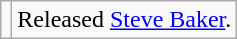<table class="wikitable">
<tr>
<td></td>
<td>Released <a href='#'>Steve Baker</a>.</td>
</tr>
</table>
